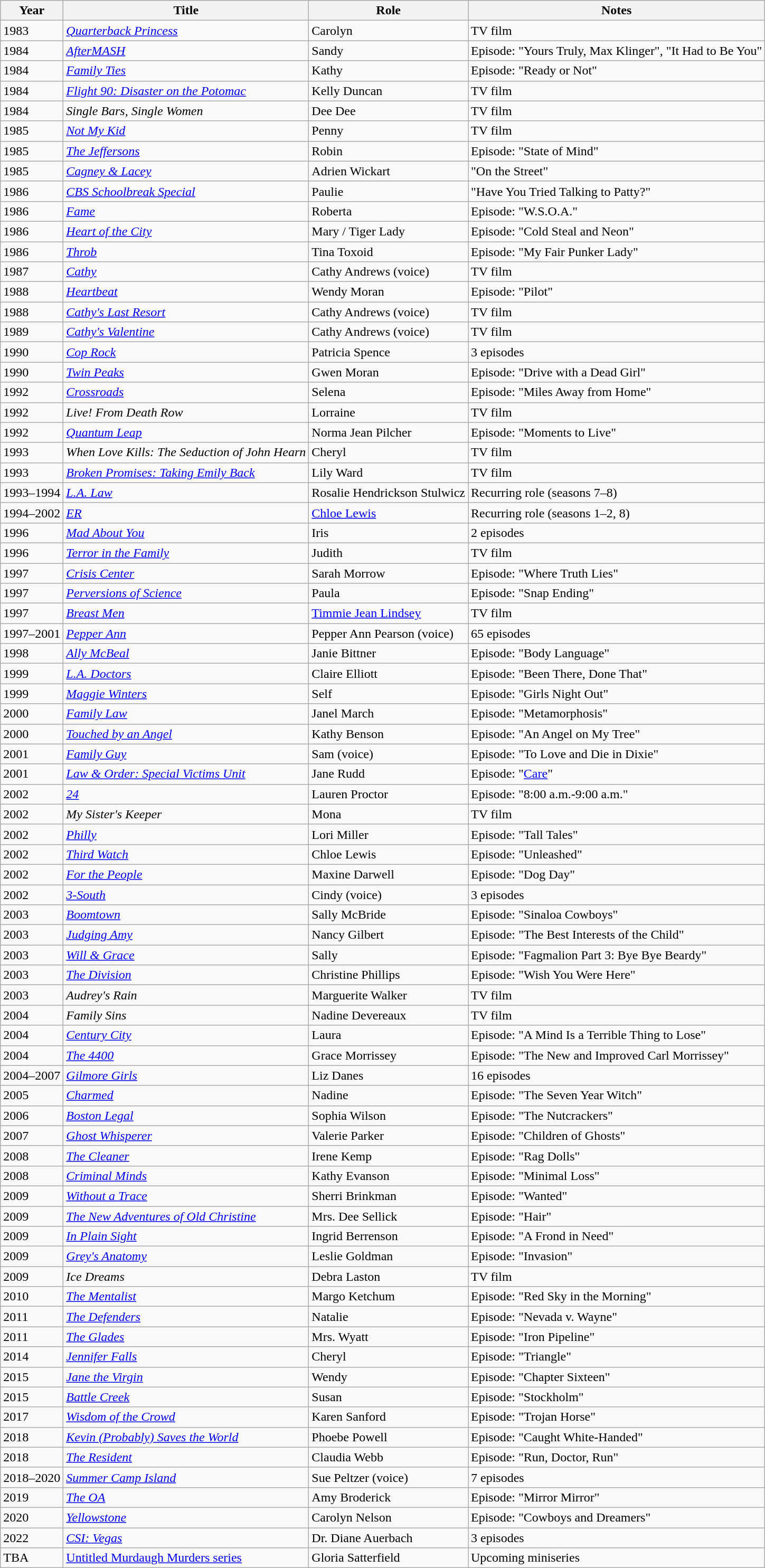<table class="wikitable sortable">
<tr>
<th>Year</th>
<th>Title</th>
<th>Role</th>
<th>Notes</th>
</tr>
<tr>
<td>1983</td>
<td><em><a href='#'>Quarterback Princess</a></em></td>
<td>Carolyn</td>
<td>TV film</td>
</tr>
<tr>
<td>1984</td>
<td><em><a href='#'>AfterMASH</a></em></td>
<td>Sandy</td>
<td>Episode: "Yours Truly, Max Klinger", "It Had to Be You"</td>
</tr>
<tr>
<td>1984</td>
<td><em><a href='#'>Family Ties</a></em></td>
<td>Kathy</td>
<td>Episode: "Ready or Not"</td>
</tr>
<tr>
<td>1984</td>
<td><em><a href='#'>Flight 90: Disaster on the Potomac</a></em></td>
<td>Kelly Duncan</td>
<td>TV film</td>
</tr>
<tr>
<td>1984</td>
<td><em>Single Bars, Single Women</em></td>
<td>Dee Dee</td>
<td>TV film</td>
</tr>
<tr>
<td>1985</td>
<td><em><a href='#'>Not My Kid</a></em></td>
<td>Penny</td>
<td>TV film</td>
</tr>
<tr>
<td>1985</td>
<td><em><a href='#'>The Jeffersons</a></em></td>
<td>Robin</td>
<td>Episode: "State of Mind"</td>
</tr>
<tr>
<td>1985</td>
<td><em><a href='#'>Cagney & Lacey</a></em></td>
<td>Adrien Wickart</td>
<td>"On the Street"</td>
</tr>
<tr>
<td>1986</td>
<td><em><a href='#'>CBS Schoolbreak Special</a></em></td>
<td>Paulie</td>
<td>"Have You Tried Talking to Patty?"</td>
</tr>
<tr>
<td>1986</td>
<td><em><a href='#'>Fame</a></em></td>
<td>Roberta</td>
<td>Episode: "W.S.O.A."</td>
</tr>
<tr>
<td>1986</td>
<td><em><a href='#'>Heart of the City</a></em></td>
<td>Mary / Tiger Lady</td>
<td>Episode: "Cold Steal and Neon"</td>
</tr>
<tr>
<td>1986</td>
<td><em><a href='#'>Throb</a></em></td>
<td>Tina Toxoid</td>
<td>Episode: "My Fair Punker Lady"</td>
</tr>
<tr>
<td>1987</td>
<td><em><a href='#'>Cathy</a></em></td>
<td>Cathy Andrews (voice)</td>
<td>TV film</td>
</tr>
<tr>
<td>1988</td>
<td><em><a href='#'>Heartbeat</a></em></td>
<td>Wendy Moran</td>
<td>Episode: "Pilot"</td>
</tr>
<tr>
<td>1988</td>
<td><em><a href='#'>Cathy's Last Resort</a></em></td>
<td>Cathy Andrews (voice)</td>
<td>TV film</td>
</tr>
<tr>
<td>1989</td>
<td><em><a href='#'>Cathy's Valentine</a></em></td>
<td>Cathy Andrews (voice)</td>
<td>TV film</td>
</tr>
<tr>
<td>1990</td>
<td><em><a href='#'>Cop Rock</a></em></td>
<td>Patricia Spence</td>
<td>3 episodes</td>
</tr>
<tr>
<td>1990</td>
<td><em><a href='#'>Twin Peaks</a></em></td>
<td>Gwen Moran</td>
<td>Episode: "Drive with a Dead Girl"</td>
</tr>
<tr>
<td>1992</td>
<td><em><a href='#'>Crossroads</a></em></td>
<td>Selena</td>
<td>Episode: "Miles Away from Home"</td>
</tr>
<tr>
<td>1992</td>
<td><em>Live! From Death Row</em></td>
<td>Lorraine</td>
<td>TV film</td>
</tr>
<tr>
<td>1992</td>
<td><em><a href='#'>Quantum Leap</a></em></td>
<td>Norma Jean Pilcher</td>
<td>Episode: "Moments to Live"</td>
</tr>
<tr>
<td>1993</td>
<td><em>When Love Kills: The Seduction of John Hearn</em></td>
<td>Cheryl</td>
<td>TV film</td>
</tr>
<tr>
<td>1993</td>
<td><em><a href='#'>Broken Promises: Taking Emily Back</a></em></td>
<td>Lily Ward</td>
<td>TV film</td>
</tr>
<tr>
<td>1993–1994</td>
<td><em><a href='#'>L.A. Law</a></em></td>
<td>Rosalie Hendrickson Stulwicz</td>
<td>Recurring role (seasons 7–8)</td>
</tr>
<tr>
<td>1994–2002</td>
<td><em><a href='#'>ER</a></em></td>
<td><a href='#'>Chloe Lewis</a></td>
<td>Recurring role (seasons 1–2, 8)</td>
</tr>
<tr>
<td>1996</td>
<td><em><a href='#'>Mad About You</a></em></td>
<td>Iris</td>
<td>2 episodes</td>
</tr>
<tr>
<td>1996</td>
<td><em><a href='#'>Terror in the Family</a></em></td>
<td>Judith</td>
<td>TV film</td>
</tr>
<tr>
<td>1997</td>
<td><em><a href='#'>Crisis Center</a></em></td>
<td>Sarah Morrow</td>
<td>Episode: "Where Truth Lies"</td>
</tr>
<tr>
<td>1997</td>
<td><em><a href='#'>Perversions of Science</a></em></td>
<td>Paula</td>
<td>Episode: "Snap Ending"</td>
</tr>
<tr>
<td>1997</td>
<td><em><a href='#'>Breast Men</a></em></td>
<td><a href='#'>Timmie Jean Lindsey</a></td>
<td>TV film</td>
</tr>
<tr>
<td>1997–2001</td>
<td><em><a href='#'>Pepper Ann</a></em></td>
<td>Pepper Ann Pearson (voice)</td>
<td>65 episodes</td>
</tr>
<tr>
<td>1998</td>
<td><em><a href='#'>Ally McBeal</a></em></td>
<td>Janie Bittner</td>
<td>Episode: "Body Language"</td>
</tr>
<tr>
<td>1999</td>
<td><em><a href='#'>L.A. Doctors</a></em></td>
<td>Claire Elliott</td>
<td>Episode: "Been There, Done That"</td>
</tr>
<tr>
<td>1999</td>
<td><em><a href='#'>Maggie Winters</a></em></td>
<td>Self</td>
<td>Episode: "Girls Night Out"</td>
</tr>
<tr>
<td>2000</td>
<td><em><a href='#'>Family Law</a></em></td>
<td>Janel March</td>
<td>Episode: "Metamorphosis"</td>
</tr>
<tr>
<td>2000</td>
<td><em><a href='#'>Touched by an Angel</a></em></td>
<td>Kathy Benson</td>
<td>Episode: "An Angel on My Tree"</td>
</tr>
<tr>
<td>2001</td>
<td><em><a href='#'>Family Guy</a></em></td>
<td>Sam (voice)</td>
<td>Episode: "To Love and Die in Dixie"</td>
</tr>
<tr>
<td>2001</td>
<td><em><a href='#'>Law & Order: Special Victims Unit</a></em></td>
<td>Jane Rudd</td>
<td>Episode: "<a href='#'>Care</a>"</td>
</tr>
<tr>
<td>2002</td>
<td><em><a href='#'>24</a></em></td>
<td>Lauren Proctor</td>
<td>Episode: "8:00 a.m.-9:00 a.m."</td>
</tr>
<tr>
<td>2002</td>
<td><em>My Sister's Keeper</em></td>
<td>Mona</td>
<td>TV film</td>
</tr>
<tr>
<td>2002</td>
<td><em><a href='#'>Philly</a></em></td>
<td>Lori Miller</td>
<td>Episode: "Tall Tales"</td>
</tr>
<tr>
<td>2002</td>
<td><em><a href='#'>Third Watch</a></em></td>
<td>Chloe Lewis</td>
<td>Episode: "Unleashed"</td>
</tr>
<tr>
<td>2002</td>
<td><em><a href='#'>For the People</a></em></td>
<td>Maxine Darwell</td>
<td>Episode: "Dog Day"</td>
</tr>
<tr>
<td>2002</td>
<td><em><a href='#'>3-South</a></em></td>
<td>Cindy (voice)</td>
<td>3 episodes</td>
</tr>
<tr>
<td>2003</td>
<td><em><a href='#'>Boomtown</a></em></td>
<td>Sally McBride</td>
<td>Episode: "Sinaloa Cowboys"</td>
</tr>
<tr>
<td>2003</td>
<td><em><a href='#'>Judging Amy</a></em></td>
<td>Nancy Gilbert</td>
<td>Episode: "The Best Interests of the Child"</td>
</tr>
<tr>
<td>2003</td>
<td><em><a href='#'>Will & Grace</a></em></td>
<td>Sally</td>
<td>Episode: "Fagmalion Part 3: Bye Bye Beardy"</td>
</tr>
<tr>
<td>2003</td>
<td><em><a href='#'>The Division</a></em></td>
<td>Christine Phillips</td>
<td>Episode: "Wish You Were Here"</td>
</tr>
<tr>
<td>2003</td>
<td><em>Audrey's Rain</em></td>
<td>Marguerite Walker</td>
<td>TV film</td>
</tr>
<tr>
<td>2004</td>
<td><em>Family Sins</em></td>
<td>Nadine Devereaux</td>
<td>TV film</td>
</tr>
<tr>
<td>2004</td>
<td><em><a href='#'>Century City</a></em></td>
<td>Laura</td>
<td>Episode: "A Mind Is a Terrible Thing to Lose"</td>
</tr>
<tr>
<td>2004</td>
<td><em><a href='#'>The 4400</a></em></td>
<td>Grace Morrissey</td>
<td>Episode: "The New and Improved Carl Morrissey"</td>
</tr>
<tr>
<td>2004–2007</td>
<td><em><a href='#'>Gilmore Girls</a></em></td>
<td>Liz Danes</td>
<td>16 episodes</td>
</tr>
<tr>
<td>2005</td>
<td><em><a href='#'>Charmed</a></em></td>
<td>Nadine</td>
<td>Episode: "The Seven Year Witch"</td>
</tr>
<tr>
<td>2006</td>
<td><em><a href='#'>Boston Legal</a></em></td>
<td>Sophia Wilson</td>
<td>Episode: "The Nutcrackers"</td>
</tr>
<tr>
<td>2007</td>
<td><em><a href='#'>Ghost Whisperer</a></em></td>
<td>Valerie Parker</td>
<td>Episode: "Children of Ghosts"</td>
</tr>
<tr>
<td>2008</td>
<td><em><a href='#'>The Cleaner</a></em></td>
<td>Irene Kemp</td>
<td>Episode: "Rag Dolls"</td>
</tr>
<tr>
<td>2008</td>
<td><em><a href='#'>Criminal Minds</a></em></td>
<td>Kathy Evanson</td>
<td>Episode: "Minimal Loss"</td>
</tr>
<tr>
<td>2009</td>
<td><em><a href='#'>Without a Trace</a></em></td>
<td>Sherri Brinkman</td>
<td>Episode: "Wanted"</td>
</tr>
<tr>
<td>2009</td>
<td><em><a href='#'>The New Adventures of Old Christine</a></em></td>
<td>Mrs. Dee Sellick</td>
<td>Episode: "Hair"</td>
</tr>
<tr>
<td>2009</td>
<td><em><a href='#'>In Plain Sight</a></em></td>
<td>Ingrid Berrenson</td>
<td>Episode: "A Frond in Need"</td>
</tr>
<tr>
<td>2009</td>
<td><em><a href='#'>Grey's Anatomy</a></em></td>
<td>Leslie Goldman</td>
<td>Episode: "Invasion"</td>
</tr>
<tr>
<td>2009</td>
<td><em>Ice Dreams</em></td>
<td>Debra Laston</td>
<td>TV film</td>
</tr>
<tr>
<td>2010</td>
<td><em><a href='#'>The Mentalist</a></em></td>
<td>Margo Ketchum</td>
<td>Episode: "Red Sky in the Morning"</td>
</tr>
<tr>
<td>2011</td>
<td><em><a href='#'>The Defenders</a></em></td>
<td>Natalie</td>
<td>Episode: "Nevada v. Wayne"</td>
</tr>
<tr>
<td>2011</td>
<td><em><a href='#'>The Glades</a></em></td>
<td>Mrs. Wyatt</td>
<td>Episode: "Iron Pipeline"</td>
</tr>
<tr>
<td>2014</td>
<td><em><a href='#'>Jennifer Falls</a></em></td>
<td>Cheryl</td>
<td>Episode: "Triangle"</td>
</tr>
<tr>
<td>2015</td>
<td><em><a href='#'>Jane the Virgin</a></em></td>
<td>Wendy</td>
<td>Episode: "Chapter Sixteen"</td>
</tr>
<tr>
<td>2015</td>
<td><em><a href='#'>Battle Creek</a></em></td>
<td>Susan</td>
<td>Episode: "Stockholm"</td>
</tr>
<tr>
<td>2017</td>
<td><em><a href='#'>Wisdom of the Crowd</a></em></td>
<td>Karen Sanford</td>
<td>Episode: "Trojan Horse"</td>
</tr>
<tr>
<td>2018</td>
<td><em><a href='#'>Kevin (Probably) Saves the World</a></em></td>
<td>Phoebe Powell</td>
<td>Episode: "Caught White-Handed"</td>
</tr>
<tr>
<td>2018</td>
<td><em><a href='#'>The Resident</a></em></td>
<td>Claudia Webb</td>
<td>Episode: "Run, Doctor, Run"</td>
</tr>
<tr>
<td>2018–2020</td>
<td><em><a href='#'>Summer Camp Island</a></em></td>
<td>Sue Peltzer (voice)</td>
<td>7 episodes</td>
</tr>
<tr>
<td>2019</td>
<td><em><a href='#'>The OA</a></em></td>
<td>Amy Broderick</td>
<td>Episode: "Mirror Mirror"</td>
</tr>
<tr>
<td>2020</td>
<td><a href='#'><em>Yellowstone</em></a></td>
<td>Carolyn Nelson</td>
<td>Episode: "Cowboys and Dreamers"</td>
</tr>
<tr>
<td>2022</td>
<td><em><a href='#'>CSI: Vegas</a></em></td>
<td>Dr. Diane Auerbach</td>
<td>3 episodes</td>
</tr>
<tr>
<td>TBA</td>
<td><a href='#'>Untitled Murdaugh Murders series</a></td>
<td>Gloria Satterfield</td>
<td>Upcoming miniseries</td>
</tr>
</table>
